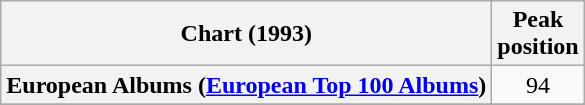<table class="wikitable plainrowheaders">
<tr>
<th scope="col">Chart (1993)</th>
<th scope="col">Peak<br>position</th>
</tr>
<tr>
<th scope="row">European Albums (<a href='#'>European Top 100 Albums</a>)</th>
<td align=center>94</td>
</tr>
<tr>
</tr>
</table>
